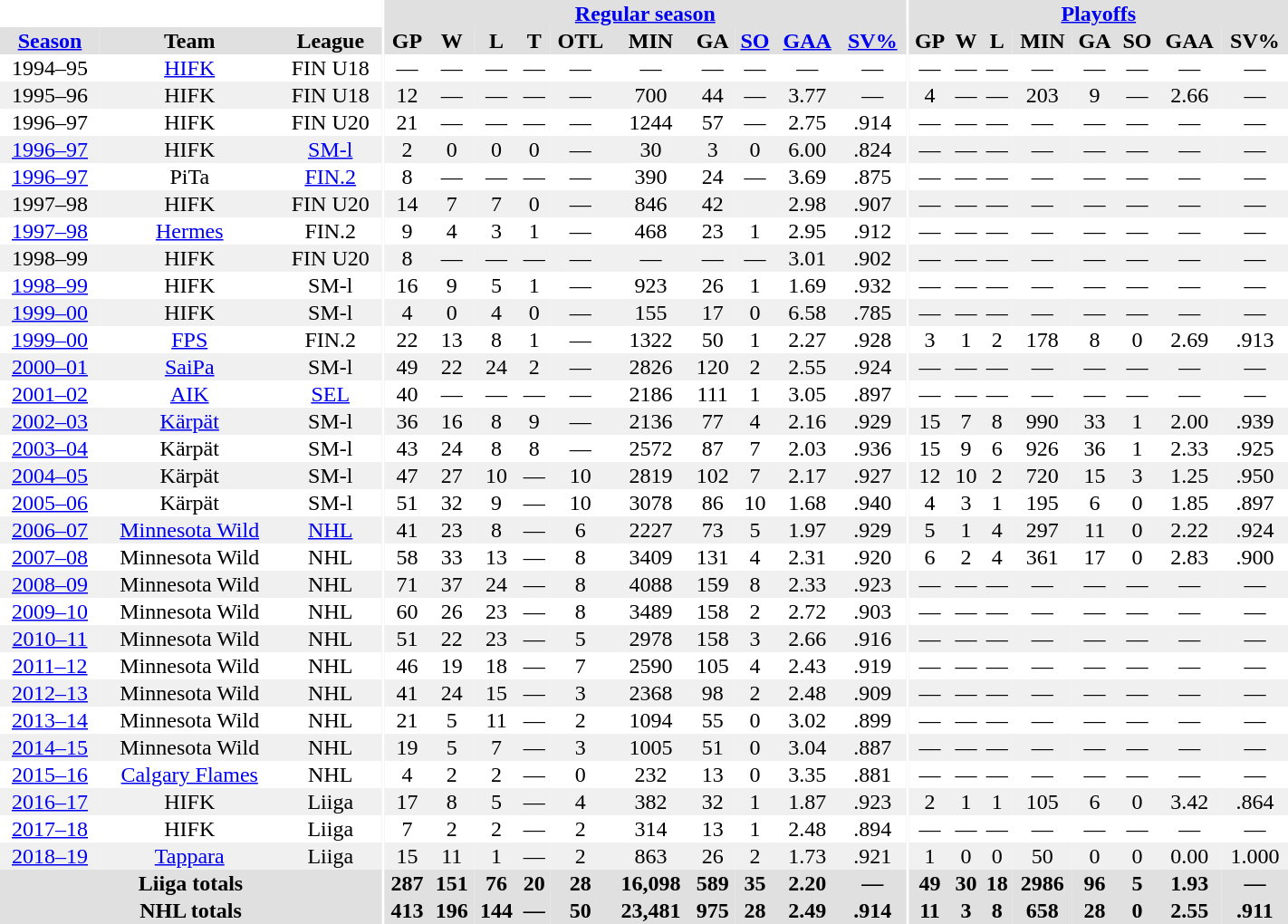<table border="0" cellpadding="1" cellspacing="0" style="width:75%; text-align:center;">
<tr bgcolor="#e0e0e0">
<th colspan="3" bgcolor="#ffffff"></th>
<th rowspan="99" bgcolor="#ffffff"></th>
<th colspan="10" bgcolor="#e0e0e0"><a href='#'>Regular season</a></th>
<th rowspan="99" bgcolor="#ffffff"></th>
<th colspan="8" bgcolor="#e0e0e0"><a href='#'>Playoffs</a></th>
</tr>
<tr bgcolor="#e0e0e0">
<th><a href='#'>Season</a></th>
<th>Team</th>
<th>League</th>
<th>GP</th>
<th>W</th>
<th>L</th>
<th>T</th>
<th>OTL</th>
<th>MIN</th>
<th>GA</th>
<th><a href='#'>SO</a></th>
<th><a href='#'>GAA</a></th>
<th><a href='#'>SV%</a></th>
<th>GP</th>
<th>W</th>
<th>L</th>
<th>MIN</th>
<th>GA</th>
<th>SO</th>
<th>GAA</th>
<th>SV%</th>
</tr>
<tr>
<td>1994–95</td>
<td><a href='#'>HIFK</a></td>
<td>FIN U18</td>
<td>—</td>
<td>—</td>
<td>—</td>
<td>—</td>
<td>—</td>
<td>—</td>
<td>—</td>
<td>—</td>
<td>—</td>
<td>—</td>
<td>—</td>
<td>—</td>
<td>—</td>
<td>—</td>
<td>—</td>
<td>—</td>
<td>—</td>
<td>—</td>
</tr>
<tr bgcolor="#f0f0f0">
<td>1995–96</td>
<td>HIFK</td>
<td>FIN U18</td>
<td>12</td>
<td>—</td>
<td>—</td>
<td>—</td>
<td>—</td>
<td>700</td>
<td>44</td>
<td>—</td>
<td>3.77</td>
<td>—</td>
<td>4</td>
<td>—</td>
<td>—</td>
<td>203</td>
<td>9</td>
<td>—</td>
<td>2.66</td>
<td>—</td>
</tr>
<tr>
<td>1996–97</td>
<td>HIFK</td>
<td>FIN U20</td>
<td>21</td>
<td>—</td>
<td>—</td>
<td>—</td>
<td>—</td>
<td>1244</td>
<td>57</td>
<td>—</td>
<td>2.75</td>
<td>.914</td>
<td>—</td>
<td>—</td>
<td>—</td>
<td>—</td>
<td>—</td>
<td>—</td>
<td>—</td>
<td>—</td>
</tr>
<tr bgcolor="#f0f0f0">
<td><a href='#'>1996–97</a></td>
<td>HIFK</td>
<td><a href='#'>SM-l</a></td>
<td>2</td>
<td>0</td>
<td>0</td>
<td>0</td>
<td>—</td>
<td>30</td>
<td>3</td>
<td>0</td>
<td>6.00</td>
<td>.824</td>
<td>—</td>
<td>—</td>
<td>—</td>
<td>—</td>
<td>—</td>
<td>—</td>
<td>—</td>
<td>—</td>
</tr>
<tr>
<td><a href='#'>1996–97</a></td>
<td>PiTa</td>
<td><a href='#'>FIN.2</a></td>
<td>8</td>
<td>—</td>
<td>—</td>
<td>—</td>
<td>—</td>
<td>390</td>
<td>24</td>
<td>—</td>
<td>3.69</td>
<td>.875</td>
<td>—</td>
<td>—</td>
<td>—</td>
<td>—</td>
<td>—</td>
<td>—</td>
<td>—</td>
<td>—</td>
</tr>
<tr bgcolor="#f0f0f0">
<td>1997–98</td>
<td>HIFK</td>
<td>FIN U20</td>
<td>14</td>
<td>7</td>
<td>7</td>
<td>0</td>
<td>—</td>
<td>846</td>
<td>42</td>
<td></td>
<td>2.98</td>
<td>.907</td>
<td>—</td>
<td>—</td>
<td>—</td>
<td>—</td>
<td>—</td>
<td>—</td>
<td>—</td>
<td>—</td>
</tr>
<tr>
<td><a href='#'>1997–98</a></td>
<td><a href='#'>Hermes</a></td>
<td>FIN.2</td>
<td>9</td>
<td>4</td>
<td>3</td>
<td>1</td>
<td>—</td>
<td>468</td>
<td>23</td>
<td>1</td>
<td>2.95</td>
<td>.912</td>
<td>—</td>
<td>—</td>
<td>—</td>
<td>—</td>
<td>—</td>
<td>—</td>
<td>—</td>
<td>—</td>
</tr>
<tr bgcolor="#f0f0f0">
<td>1998–99</td>
<td>HIFK</td>
<td>FIN U20</td>
<td>8</td>
<td>—</td>
<td>—</td>
<td>—</td>
<td>—</td>
<td>—</td>
<td>—</td>
<td>—</td>
<td>3.01</td>
<td>.902</td>
<td>—</td>
<td>—</td>
<td>—</td>
<td>—</td>
<td>—</td>
<td>—</td>
<td>—</td>
<td>—</td>
</tr>
<tr>
<td><a href='#'>1998–99</a></td>
<td>HIFK</td>
<td>SM-l</td>
<td>16</td>
<td>9</td>
<td>5</td>
<td>1</td>
<td>—</td>
<td>923</td>
<td>26</td>
<td>1</td>
<td>1.69</td>
<td>.932</td>
<td>—</td>
<td>—</td>
<td>—</td>
<td>—</td>
<td>—</td>
<td>—</td>
<td>—</td>
<td>—</td>
</tr>
<tr bgcolor="#f0f0f0">
<td><a href='#'>1999–00</a></td>
<td>HIFK</td>
<td>SM-l</td>
<td>4</td>
<td>0</td>
<td>4</td>
<td>0</td>
<td>—</td>
<td>155</td>
<td>17</td>
<td>0</td>
<td>6.58</td>
<td>.785</td>
<td>—</td>
<td>—</td>
<td>—</td>
<td>—</td>
<td>—</td>
<td>—</td>
<td>—</td>
<td>—</td>
</tr>
<tr>
<td><a href='#'>1999–00</a></td>
<td><a href='#'>FPS</a></td>
<td>FIN.2</td>
<td>22</td>
<td>13</td>
<td>8</td>
<td>1</td>
<td>—</td>
<td>1322</td>
<td>50</td>
<td>1</td>
<td>2.27</td>
<td>.928</td>
<td>3</td>
<td>1</td>
<td>2</td>
<td>178</td>
<td>8</td>
<td>0</td>
<td>2.69</td>
<td>.913</td>
</tr>
<tr bgcolor="#f0f0f0">
<td><a href='#'>2000–01</a></td>
<td><a href='#'>SaiPa</a></td>
<td>SM-l</td>
<td>49</td>
<td>22</td>
<td>24</td>
<td>2</td>
<td>—</td>
<td>2826</td>
<td>120</td>
<td>2</td>
<td>2.55</td>
<td>.924</td>
<td>—</td>
<td>—</td>
<td>—</td>
<td>—</td>
<td>—</td>
<td>—</td>
<td>—</td>
<td>—</td>
</tr>
<tr>
<td><a href='#'>2001–02</a></td>
<td><a href='#'>AIK</a></td>
<td><a href='#'>SEL</a></td>
<td>40</td>
<td>—</td>
<td>—</td>
<td>—</td>
<td>—</td>
<td>2186</td>
<td>111</td>
<td>1</td>
<td>3.05</td>
<td>.897</td>
<td>—</td>
<td>—</td>
<td>—</td>
<td>—</td>
<td>—</td>
<td>—</td>
<td>—</td>
<td>—</td>
</tr>
<tr bgcolor="#f0f0f0">
<td><a href='#'>2002–03</a></td>
<td><a href='#'>Kärpät</a></td>
<td>SM-l</td>
<td>36</td>
<td>16</td>
<td>8</td>
<td>9</td>
<td>—</td>
<td>2136</td>
<td>77</td>
<td>4</td>
<td>2.16</td>
<td>.929</td>
<td>15</td>
<td>7</td>
<td>8</td>
<td>990</td>
<td>33</td>
<td>1</td>
<td>2.00</td>
<td>.939</td>
</tr>
<tr>
<td><a href='#'>2003–04</a></td>
<td>Kärpät</td>
<td>SM-l</td>
<td>43</td>
<td>24</td>
<td>8</td>
<td>8</td>
<td>—</td>
<td>2572</td>
<td>87</td>
<td>7</td>
<td>2.03</td>
<td>.936</td>
<td>15</td>
<td>9</td>
<td>6</td>
<td>926</td>
<td>36</td>
<td>1</td>
<td>2.33</td>
<td>.925</td>
</tr>
<tr bgcolor="#f0f0f0">
<td><a href='#'>2004–05</a></td>
<td>Kärpät</td>
<td>SM-l</td>
<td>47</td>
<td>27</td>
<td>10</td>
<td>—</td>
<td>10</td>
<td>2819</td>
<td>102</td>
<td>7</td>
<td>2.17</td>
<td>.927</td>
<td>12</td>
<td>10</td>
<td>2</td>
<td>720</td>
<td>15</td>
<td>3</td>
<td>1.25</td>
<td>.950</td>
</tr>
<tr>
<td><a href='#'>2005–06</a></td>
<td>Kärpät</td>
<td>SM-l</td>
<td>51</td>
<td>32</td>
<td>9</td>
<td>—</td>
<td>10</td>
<td>3078</td>
<td>86</td>
<td>10</td>
<td>1.68</td>
<td>.940</td>
<td>4</td>
<td>3</td>
<td>1</td>
<td>195</td>
<td>6</td>
<td>0</td>
<td>1.85</td>
<td>.897</td>
</tr>
<tr bgcolor="#f0f0f0">
<td><a href='#'>2006–07</a></td>
<td><a href='#'>Minnesota Wild</a></td>
<td><a href='#'>NHL</a></td>
<td>41</td>
<td>23</td>
<td>8</td>
<td>—</td>
<td>6</td>
<td>2227</td>
<td>73</td>
<td>5</td>
<td>1.97</td>
<td>.929</td>
<td>5</td>
<td>1</td>
<td>4</td>
<td>297</td>
<td>11</td>
<td>0</td>
<td>2.22</td>
<td>.924</td>
</tr>
<tr>
<td><a href='#'>2007–08</a></td>
<td>Minnesota Wild</td>
<td>NHL</td>
<td>58</td>
<td>33</td>
<td>13</td>
<td>—</td>
<td>8</td>
<td>3409</td>
<td>131</td>
<td>4</td>
<td>2.31</td>
<td>.920</td>
<td>6</td>
<td>2</td>
<td>4</td>
<td>361</td>
<td>17</td>
<td>0</td>
<td>2.83</td>
<td>.900</td>
</tr>
<tr bgcolor="#f0f0f0">
<td><a href='#'>2008–09</a></td>
<td>Minnesota Wild</td>
<td>NHL</td>
<td>71</td>
<td>37</td>
<td>24</td>
<td>—</td>
<td>8</td>
<td>4088</td>
<td>159</td>
<td>8</td>
<td>2.33</td>
<td>.923</td>
<td>—</td>
<td>—</td>
<td>—</td>
<td>—</td>
<td>—</td>
<td>—</td>
<td>—</td>
<td>—</td>
</tr>
<tr>
<td><a href='#'>2009–10</a></td>
<td>Minnesota Wild</td>
<td>NHL</td>
<td>60</td>
<td>26</td>
<td>23</td>
<td>—</td>
<td>8</td>
<td>3489</td>
<td>158</td>
<td>2</td>
<td>2.72</td>
<td>.903</td>
<td>—</td>
<td>—</td>
<td>—</td>
<td>—</td>
<td>—</td>
<td>—</td>
<td>—</td>
<td>—</td>
</tr>
<tr bgcolor="#f0f0f0">
<td><a href='#'>2010–11</a></td>
<td>Minnesota Wild</td>
<td>NHL</td>
<td>51</td>
<td>22</td>
<td>23</td>
<td>—</td>
<td>5</td>
<td>2978</td>
<td>158</td>
<td>3</td>
<td>2.66</td>
<td>.916</td>
<td>—</td>
<td>—</td>
<td>—</td>
<td>—</td>
<td>—</td>
<td>—</td>
<td>—</td>
<td>—</td>
</tr>
<tr>
<td><a href='#'>2011–12</a></td>
<td>Minnesota Wild</td>
<td>NHL</td>
<td>46</td>
<td>19</td>
<td>18</td>
<td>—</td>
<td>7</td>
<td>2590</td>
<td>105</td>
<td>4</td>
<td>2.43</td>
<td>.919</td>
<td>—</td>
<td>—</td>
<td>—</td>
<td>—</td>
<td>—</td>
<td>—</td>
<td>—</td>
<td>—</td>
</tr>
<tr bgcolor="#f0f0f0">
<td><a href='#'>2012–13</a></td>
<td>Minnesota Wild</td>
<td>NHL</td>
<td>41</td>
<td>24</td>
<td>15</td>
<td>—</td>
<td>3</td>
<td>2368</td>
<td>98</td>
<td>2</td>
<td>2.48</td>
<td>.909</td>
<td>—</td>
<td>—</td>
<td>—</td>
<td>—</td>
<td>—</td>
<td>—</td>
<td>—</td>
<td>—</td>
</tr>
<tr>
<td><a href='#'>2013–14</a></td>
<td>Minnesota Wild</td>
<td>NHL</td>
<td>21</td>
<td>5</td>
<td>11</td>
<td>—</td>
<td>2</td>
<td>1094</td>
<td>55</td>
<td>0</td>
<td>3.02</td>
<td>.899</td>
<td>—</td>
<td>—</td>
<td>—</td>
<td>—</td>
<td>—</td>
<td>—</td>
<td>—</td>
<td>—</td>
</tr>
<tr bgcolor="#f0f0f0">
<td><a href='#'>2014–15</a></td>
<td>Minnesota Wild</td>
<td>NHL</td>
<td>19</td>
<td>5</td>
<td>7</td>
<td>—</td>
<td>3</td>
<td>1005</td>
<td>51</td>
<td>0</td>
<td>3.04</td>
<td>.887</td>
<td>—</td>
<td>—</td>
<td>—</td>
<td>—</td>
<td>—</td>
<td>—</td>
<td>—</td>
<td>—</td>
</tr>
<tr>
<td><a href='#'>2015–16</a></td>
<td><a href='#'>Calgary Flames</a></td>
<td>NHL</td>
<td>4</td>
<td>2</td>
<td>2</td>
<td>—</td>
<td>0</td>
<td>232</td>
<td>13</td>
<td>0</td>
<td>3.35</td>
<td>.881</td>
<td>—</td>
<td>—</td>
<td>—</td>
<td>—</td>
<td>—</td>
<td>—</td>
<td>—</td>
<td>—</td>
</tr>
<tr bgcolor="#f0f0f0">
<td><a href='#'>2016–17</a></td>
<td>HIFK</td>
<td>Liiga</td>
<td>17</td>
<td>8</td>
<td>5</td>
<td>—</td>
<td>4</td>
<td>382</td>
<td>32</td>
<td>1</td>
<td>1.87</td>
<td>.923</td>
<td>2</td>
<td>1</td>
<td>1</td>
<td>105</td>
<td>6</td>
<td>0</td>
<td>3.42</td>
<td>.864</td>
</tr>
<tr>
<td><a href='#'>2017–18</a></td>
<td>HIFK</td>
<td>Liiga</td>
<td>7</td>
<td>2</td>
<td>2</td>
<td>—</td>
<td>2</td>
<td>314</td>
<td>13</td>
<td>1</td>
<td>2.48</td>
<td>.894</td>
<td>—</td>
<td>—</td>
<td>—</td>
<td>—</td>
<td>—</td>
<td>—</td>
<td>—</td>
<td>—</td>
</tr>
<tr bgcolor="#f0f0f0">
<td><a href='#'>2018–19</a></td>
<td><a href='#'>Tappara</a></td>
<td>Liiga</td>
<td>15</td>
<td>11</td>
<td>1</td>
<td>—</td>
<td>2</td>
<td>863</td>
<td>26</td>
<td>2</td>
<td>1.73</td>
<td>.921</td>
<td>1</td>
<td>0</td>
<td>0</td>
<td>50</td>
<td>0</td>
<td>0</td>
<td>0.00</td>
<td>1.000</td>
</tr>
<tr bgcolor="#e0e0e0">
<th colspan=3>Liiga totals</th>
<th>287</th>
<th>151</th>
<th>76</th>
<th>20</th>
<th>28</th>
<th>16,098</th>
<th>589</th>
<th>35</th>
<th>2.20</th>
<th>—</th>
<th>49</th>
<th>30</th>
<th>18</th>
<th>2986</th>
<th>96</th>
<th>5</th>
<th>1.93</th>
<th>—</th>
</tr>
<tr bgcolor="#e0e0e0">
<th colspan=3>NHL totals</th>
<th>413</th>
<th>196</th>
<th>144</th>
<th>—</th>
<th>50</th>
<th>23,481</th>
<th>975</th>
<th>28</th>
<th>2.49</th>
<th>.914</th>
<th>11</th>
<th>3</th>
<th>8</th>
<th>658</th>
<th>28</th>
<th>0</th>
<th>2.55</th>
<th>.911</th>
</tr>
</table>
